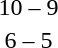<table style="text-align:center">
<tr>
<th width=200></th>
<th width=100></th>
<th width=200></th>
</tr>
<tr>
<td align=right><strong></strong></td>
<td>10 – 9</td>
<td align=left></td>
</tr>
<tr>
<td align=right><strong></strong></td>
<td>6 – 5</td>
<td align=left></td>
</tr>
</table>
